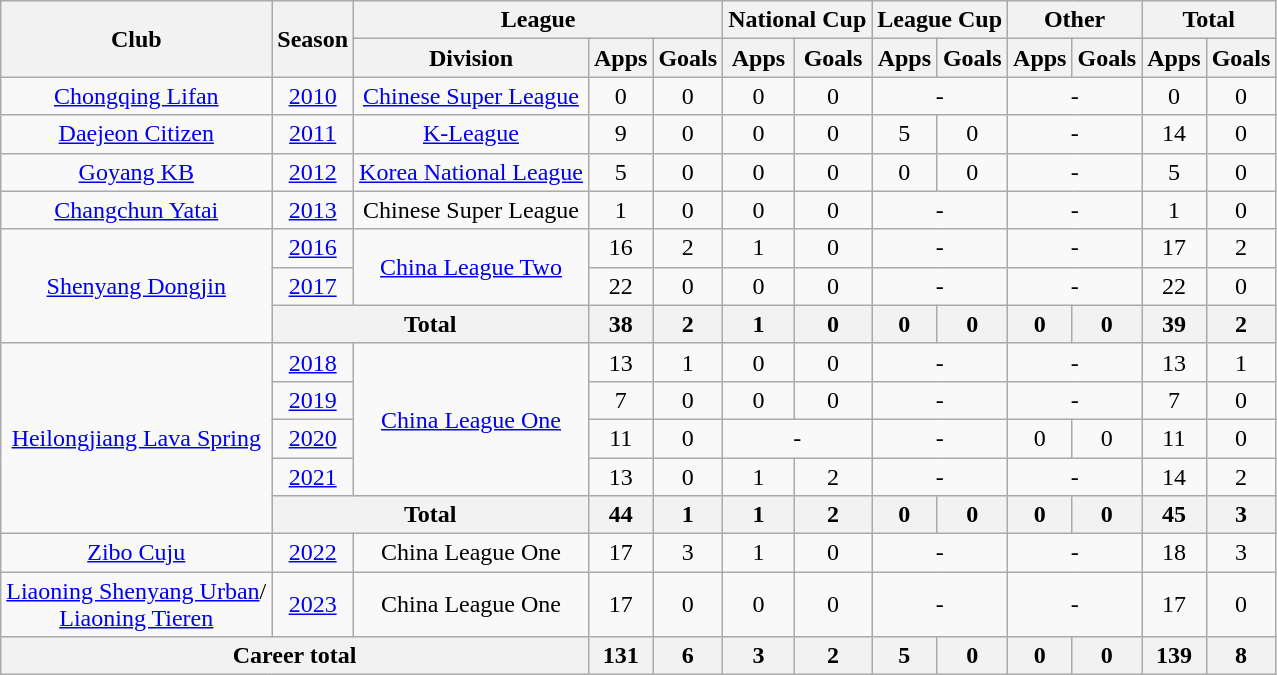<table class="wikitable" style="text-align: center">
<tr>
<th rowspan="2">Club</th>
<th rowspan="2">Season</th>
<th colspan="3">League</th>
<th colspan="2">National Cup</th>
<th colspan="2">League Cup</th>
<th colspan="2">Other</th>
<th colspan="2">Total</th>
</tr>
<tr>
<th>Division</th>
<th>Apps</th>
<th>Goals</th>
<th>Apps</th>
<th>Goals</th>
<th>Apps</th>
<th>Goals</th>
<th>Apps</th>
<th>Goals</th>
<th>Apps</th>
<th>Goals</th>
</tr>
<tr>
<td><a href='#'>Chongqing Lifan</a></td>
<td><a href='#'>2010</a></td>
<td><a href='#'>Chinese Super League</a></td>
<td>0</td>
<td>0</td>
<td>0</td>
<td>0</td>
<td colspan="2">-</td>
<td colspan="2">-</td>
<td>0</td>
<td>0</td>
</tr>
<tr>
<td><a href='#'>Daejeon Citizen</a></td>
<td><a href='#'>2011</a></td>
<td><a href='#'>K-League</a></td>
<td>9</td>
<td>0</td>
<td>0</td>
<td>0</td>
<td>5</td>
<td>0</td>
<td colspan="2">-</td>
<td>14</td>
<td>0</td>
</tr>
<tr>
<td><a href='#'>Goyang KB</a></td>
<td><a href='#'>2012</a></td>
<td><a href='#'>Korea National League</a></td>
<td>5</td>
<td>0</td>
<td>0</td>
<td>0</td>
<td>0</td>
<td>0</td>
<td colspan="2">-</td>
<td>5</td>
<td>0</td>
</tr>
<tr>
<td><a href='#'>Changchun Yatai</a></td>
<td><a href='#'>2013</a></td>
<td>Chinese Super League</td>
<td>1</td>
<td>0</td>
<td>0</td>
<td>0</td>
<td colspan="2">-</td>
<td colspan="2">-</td>
<td>1</td>
<td>0</td>
</tr>
<tr>
<td rowspan=3><a href='#'>Shenyang Dongjin</a></td>
<td><a href='#'>2016</a></td>
<td rowspan=2><a href='#'>China League Two</a></td>
<td>16</td>
<td>2</td>
<td>1</td>
<td>0</td>
<td colspan="2">-</td>
<td colspan="2">-</td>
<td>17</td>
<td>2</td>
</tr>
<tr>
<td><a href='#'>2017</a></td>
<td>22</td>
<td>0</td>
<td>0</td>
<td>0</td>
<td colspan="2">-</td>
<td colspan="2">-</td>
<td>22</td>
<td>0</td>
</tr>
<tr>
<th colspan=2>Total</th>
<th>38</th>
<th>2</th>
<th>1</th>
<th>0</th>
<th>0</th>
<th>0</th>
<th>0</th>
<th>0</th>
<th>39</th>
<th>2</th>
</tr>
<tr>
<td rowspan=5><a href='#'>Heilongjiang Lava Spring</a></td>
<td><a href='#'>2018</a></td>
<td rowspan=4><a href='#'>China League One</a></td>
<td>13</td>
<td>1</td>
<td>0</td>
<td>0</td>
<td colspan="2">-</td>
<td colspan="2">-</td>
<td>13</td>
<td>1</td>
</tr>
<tr>
<td><a href='#'>2019</a></td>
<td>7</td>
<td>0</td>
<td>0</td>
<td>0</td>
<td colspan="2">-</td>
<td colspan="2">-</td>
<td>7</td>
<td>0</td>
</tr>
<tr>
<td><a href='#'>2020</a></td>
<td>11</td>
<td>0</td>
<td colspan="2">-</td>
<td colspan="2">-</td>
<td>0</td>
<td>0</td>
<td>11</td>
<td>0</td>
</tr>
<tr>
<td><a href='#'>2021</a></td>
<td>13</td>
<td>0</td>
<td>1</td>
<td>2</td>
<td colspan="2">-</td>
<td colspan="2">-</td>
<td>14</td>
<td>2</td>
</tr>
<tr>
<th colspan=2>Total</th>
<th>44</th>
<th>1</th>
<th>1</th>
<th>2</th>
<th>0</th>
<th>0</th>
<th>0</th>
<th>0</th>
<th>45</th>
<th>3</th>
</tr>
<tr>
<td><a href='#'>Zibo Cuju</a></td>
<td><a href='#'>2022</a></td>
<td>China League One</td>
<td>17</td>
<td>3</td>
<td>1</td>
<td>0</td>
<td colspan="2">-</td>
<td colspan="2">-</td>
<td>18</td>
<td>3</td>
</tr>
<tr>
<td><a href='#'>Liaoning Shenyang Urban</a>/<br><a href='#'>Liaoning Tieren</a></td>
<td><a href='#'>2023</a></td>
<td>China League One</td>
<td>17</td>
<td>0</td>
<td>0</td>
<td>0</td>
<td colspan="2">-</td>
<td colspan="2">-</td>
<td>17</td>
<td>0</td>
</tr>
<tr>
<th colspan=3>Career total</th>
<th>131</th>
<th>6</th>
<th>3</th>
<th>2</th>
<th>5</th>
<th>0</th>
<th>0</th>
<th>0</th>
<th>139</th>
<th>8</th>
</tr>
</table>
